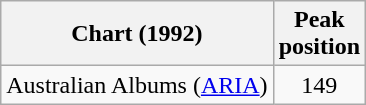<table class="wikitable sortable">
<tr>
<th>Chart (1992)</th>
<th>Peak<br>position</th>
</tr>
<tr>
<td>Australian Albums (<a href='#'>ARIA</a>)</td>
<td align="center">149</td>
</tr>
</table>
